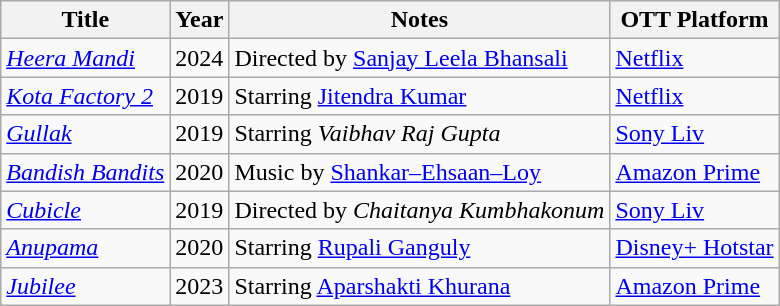<table class="wikitable sortable">
<tr>
<th>Title</th>
<th>Year</th>
<th>Notes</th>
<th>OTT Platform</th>
</tr>
<tr>
<td><em><a href='#'>Heera Mandi</a></em></td>
<td>2024</td>
<td>Directed by <a href='#'>Sanjay Leela Bhansali</a></td>
<td><a href='#'>Netflix</a></td>
</tr>
<tr>
<td><em><a href='#'>Kota Factory 2</a></em></td>
<td>2019</td>
<td>Starring <a href='#'>Jitendra Kumar</a></td>
<td><a href='#'>Netflix</a></td>
</tr>
<tr>
<td><em><a href='#'>Gullak</a></em></td>
<td>2019</td>
<td>Starring <em>Vaibhav Raj Gupta</em></td>
<td><a href='#'>Sony Liv</a></td>
</tr>
<tr>
<td><em><a href='#'>Bandish Bandits</a></em></td>
<td>2020</td>
<td>Music by <a href='#'>Shankar–Ehsaan–Loy</a></td>
<td><a href='#'>Amazon Prime</a></td>
</tr>
<tr>
<td><em><a href='#'>Cubicle</a></em></td>
<td>2019</td>
<td>Directed by <em>Chaitanya Kumbhakonum</em></td>
<td><a href='#'>Sony Liv</a></td>
</tr>
<tr>
<td><em><a href='#'>Anupama</a></em></td>
<td>2020</td>
<td>Starring <a href='#'>Rupali Ganguly</a></td>
<td><a href='#'>Disney+ Hotstar</a></td>
</tr>
<tr>
<td><em><a href='#'>Jubilee</a></em></td>
<td>2023</td>
<td>Starring <a href='#'>Aparshakti Khurana</a></td>
<td><a href='#'>Amazon Prime</a></td>
</tr>
</table>
